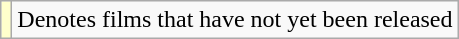<table class="wikitable">
<tr>
<td style="background:#ffc;"></td>
<td>Denotes films that have not yet been released</td>
</tr>
</table>
